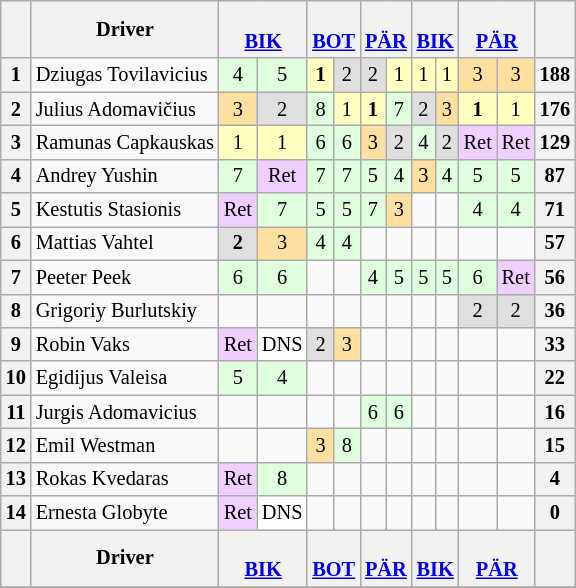<table align=left| class="wikitable" style="font-size: 85%; text-align: center">
<tr valign="top">
<th valign=middle></th>
<th valign=middle>Driver</th>
<th colspan=2><br><a href='#'>BIK</a></th>
<th colspan=2><br><a href='#'>BOT</a></th>
<th colspan=2><br><a href='#'>PÄR</a></th>
<th colspan=2><br><a href='#'>BIK</a></th>
<th colspan=2><br><a href='#'>PÄR</a></th>
<th valign=middle>  </th>
</tr>
<tr>
<th>1</th>
<td align=left> Dziugas Tovilavicius</td>
<td style="background:#dfffdf;">4</td>
<td style="background:#dfffdf;">5</td>
<td style="background:#ffffbf;"><strong>1</strong></td>
<td style="background:#dfdfdf;">2</td>
<td style="background:#dfdfdf;">2</td>
<td style="background:#ffffbf;">1</td>
<td style="background:#ffffbf;">1</td>
<td style="background:#ffffbf;">1</td>
<td style="background:#ffdf9f;">3</td>
<td style="background:#ffdf9f;">3</td>
<th>188</th>
</tr>
<tr>
<th>2</th>
<td align=left> Julius Adomavičius</td>
<td style="background:#ffdf9f;">3</td>
<td style="background:#dfdfdf;">2</td>
<td style="background:#dfffdf;">8</td>
<td style="background:#ffffbf;">1</td>
<td style="background:#ffffbf;"><strong>1</strong></td>
<td style="background:#dfffdf;">7</td>
<td style="background:#dfdfdf;">2</td>
<td style="background:#ffdf9f;">3</td>
<td style="background:#ffffbf;"><strong>1</strong></td>
<td style="background:#ffffbf;">1</td>
<th>176</th>
</tr>
<tr>
<th>3</th>
<td align=left> Ramunas Capkauskas</td>
<td style="background:#ffffbf;">1</td>
<td style="background:#ffffbf;">1</td>
<td style="background:#dfffdf;">6</td>
<td style="background:#dfffdf;">6</td>
<td style="background:#ffdf9f;">3</td>
<td style="background:#dfdfdf;">2</td>
<td style="background:#dfffdf;">4</td>
<td style="background:#dfdfdf;">2</td>
<td style="background:#efcfff;">Ret</td>
<td style="background:#efcfff;">Ret</td>
<th>129</th>
</tr>
<tr>
<th>4</th>
<td align=left> Andrey Yushin</td>
<td style="background:#dfffdf;">7</td>
<td style="background:#efcfff;">Ret</td>
<td style="background:#dfffdf;">7</td>
<td style="background:#dfffdf;">7</td>
<td style="background:#dfffdf;">5</td>
<td style="background:#dfffdf;">4</td>
<td style="background:#ffdf9f;">3</td>
<td style="background:#dfffdf;">4</td>
<td style="background:#dfffdf;">5</td>
<td style="background:#dfffdf;">5</td>
<th>87</th>
</tr>
<tr>
<th>5</th>
<td align=left> Kestutis Stasionis</td>
<td style="background:#efcfff;">Ret</td>
<td style="background:#dfffdf;">7</td>
<td style="background:#dfffdf;">5</td>
<td style="background:#dfffdf;">5</td>
<td style="background:#dfffdf;">7</td>
<td style="background:#ffdf9f;">3</td>
<td></td>
<td></td>
<td style="background:#dfffdf;">4</td>
<td style="background:#dfffdf;">4</td>
<th>71</th>
</tr>
<tr>
<th>6</th>
<td align=left> Mattias Vahtel</td>
<td style="background:#dfdfdf;"><strong>2</strong></td>
<td style="background:#ffdf9f;">3</td>
<td style="background:#dfffdf;">4</td>
<td style="background:#dfffdf;">4</td>
<td></td>
<td></td>
<td></td>
<td></td>
<td></td>
<td></td>
<th>57</th>
</tr>
<tr>
<th>7</th>
<td align=left> Peeter Peek</td>
<td style="background:#dfffdf;">6</td>
<td style="background:#dfffdf;">6</td>
<td></td>
<td></td>
<td style="background:#dfffdf;">4</td>
<td style="background:#dfffdf;">5</td>
<td style="background:#dfffdf;">5</td>
<td style="background:#dfffdf;">5</td>
<td style="background:#dfffdf;">6</td>
<td style="background:#efcfff;">Ret</td>
<th>56</th>
</tr>
<tr>
<th>8</th>
<td align=left> Grigoriy Burlutskiy</td>
<td></td>
<td></td>
<td></td>
<td></td>
<td></td>
<td></td>
<td></td>
<td></td>
<td style="background:#dfdfdf;">2</td>
<td style="background:#dfdfdf;">2</td>
<th>36</th>
</tr>
<tr>
<th>9</th>
<td align=left> Robin Vaks</td>
<td style="background:#efcfff;">Ret</td>
<td style="background:#ffffff;">DNS</td>
<td style="background:#dfdfdf;">2</td>
<td style="background:#ffdf9f;">3</td>
<td></td>
<td></td>
<td></td>
<td></td>
<td></td>
<td></td>
<th>33</th>
</tr>
<tr>
<th>10</th>
<td align=left> Egidijus Valeisa</td>
<td style="background:#dfffdf;">5</td>
<td style="background:#dfffdf;">4</td>
<td></td>
<td></td>
<td></td>
<td></td>
<td></td>
<td></td>
<td></td>
<td></td>
<th>22</th>
</tr>
<tr>
<th>11</th>
<td align=left> Jurgis Adomavicius</td>
<td></td>
<td></td>
<td></td>
<td></td>
<td style="background:#dfffdf;">6</td>
<td style="background:#dfffdf;">6</td>
<td></td>
<td></td>
<td></td>
<td></td>
<th>16</th>
</tr>
<tr>
<th>12</th>
<td align=left> Emil Westman</td>
<td></td>
<td></td>
<td style="background:#ffdf9f;">3</td>
<td style="background:#dfffdf;">8</td>
<td></td>
<td></td>
<td></td>
<td></td>
<td></td>
<td></td>
<th>15</th>
</tr>
<tr>
<th>13</th>
<td align=left> Rokas Kvedaras</td>
<td style="background:#efcfff;">Ret</td>
<td style="background:#dfffdf;">8</td>
<td></td>
<td></td>
<td></td>
<td></td>
<td></td>
<td></td>
<td></td>
<td></td>
<th>4</th>
</tr>
<tr>
<th>14</th>
<td align=left> Ernesta Globyte</td>
<td style="background:#efcfff;">Ret</td>
<td style="background:#ffffff;">DNS</td>
<td></td>
<td></td>
<td></td>
<td></td>
<td></td>
<td></td>
<td></td>
<td></td>
<th>0</th>
</tr>
<tr>
<th valign=middle></th>
<th valign=middle>Driver</th>
<th colspan=2><br><a href='#'>BIK</a></th>
<th colspan=2><br><a href='#'>BOT</a></th>
<th colspan=2><br><a href='#'>PÄR</a></th>
<th colspan=2><br><a href='#'>BIK</a></th>
<th colspan=2><br><a href='#'>PÄR</a></th>
<th valign=middle>  </th>
</tr>
<tr>
</tr>
</table>
